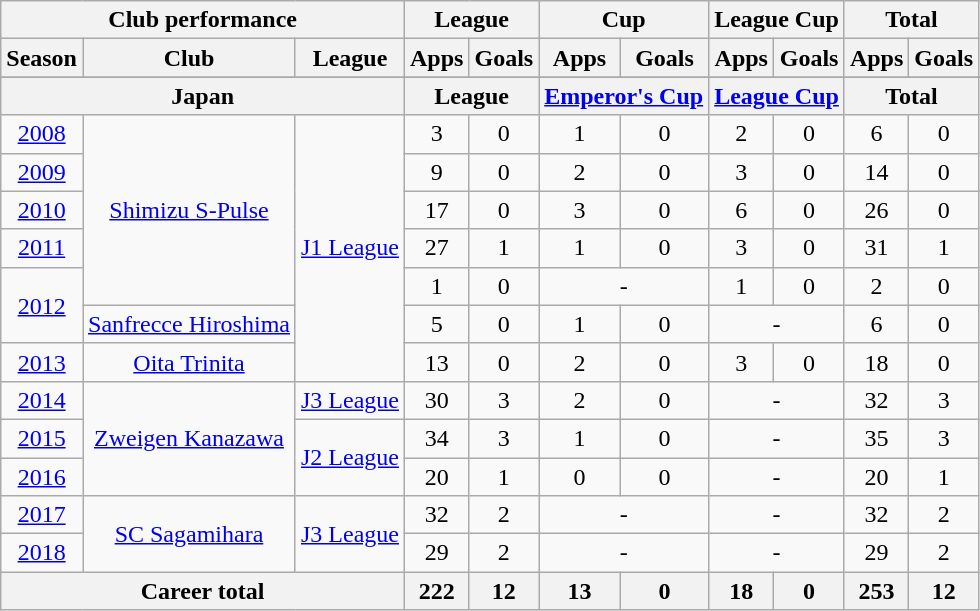<table class="wikitable" style="text-align:center">
<tr>
<th colspan=3>Club performance</th>
<th colspan=2>League</th>
<th colspan=2>Cup</th>
<th colspan=2>League Cup</th>
<th colspan=2>Total</th>
</tr>
<tr>
<th>Season</th>
<th>Club</th>
<th>League</th>
<th>Apps</th>
<th>Goals</th>
<th>Apps</th>
<th>Goals</th>
<th>Apps</th>
<th>Goals</th>
<th>Apps</th>
<th>Goals</th>
</tr>
<tr>
</tr>
<tr>
<th colspan=3>Japan</th>
<th colspan=2>League</th>
<th colspan=2><a href='#'>Emperor's Cup</a></th>
<th colspan=2><a href='#'>League Cup</a></th>
<th colspan=2>Total</th>
</tr>
<tr>
<td><a href='#'>2008</a></td>
<td rowspan="5"><a href='#'>Shimizu S-Pulse</a></td>
<td rowspan="7"><a href='#'>J1 League</a></td>
<td>3</td>
<td>0</td>
<td>1</td>
<td>0</td>
<td>2</td>
<td>0</td>
<td>6</td>
<td>0</td>
</tr>
<tr>
<td><a href='#'>2009</a></td>
<td>9</td>
<td>0</td>
<td>2</td>
<td>0</td>
<td>3</td>
<td>0</td>
<td>14</td>
<td>0</td>
</tr>
<tr>
<td><a href='#'>2010</a></td>
<td>17</td>
<td>0</td>
<td>3</td>
<td>0</td>
<td>6</td>
<td>0</td>
<td>26</td>
<td>0</td>
</tr>
<tr>
<td><a href='#'>2011</a></td>
<td>27</td>
<td>1</td>
<td>1</td>
<td>0</td>
<td>3</td>
<td>0</td>
<td>31</td>
<td>1</td>
</tr>
<tr>
<td rowspan="2"><a href='#'>2012</a></td>
<td>1</td>
<td>0</td>
<td colspan="2">-</td>
<td>1</td>
<td>0</td>
<td>2</td>
<td>0</td>
</tr>
<tr>
<td><a href='#'>Sanfrecce Hiroshima</a></td>
<td>5</td>
<td>0</td>
<td>1</td>
<td>0</td>
<td colspan="2">-</td>
<td>6</td>
<td>0</td>
</tr>
<tr>
<td><a href='#'>2013</a></td>
<td><a href='#'>Oita Trinita</a></td>
<td>13</td>
<td>0</td>
<td>2</td>
<td>0</td>
<td>3</td>
<td>0</td>
<td>18</td>
<td>0</td>
</tr>
<tr>
<td><a href='#'>2014</a></td>
<td rowspan="3"><a href='#'>Zweigen Kanazawa</a></td>
<td><a href='#'>J3 League</a></td>
<td>30</td>
<td>3</td>
<td>2</td>
<td>0</td>
<td colspan="2">-</td>
<td>32</td>
<td>3</td>
</tr>
<tr>
<td><a href='#'>2015</a></td>
<td rowspan="2"><a href='#'>J2 League</a></td>
<td>34</td>
<td>3</td>
<td>1</td>
<td>0</td>
<td colspan="2">-</td>
<td>35</td>
<td>3</td>
</tr>
<tr>
<td><a href='#'>2016</a></td>
<td>20</td>
<td>1</td>
<td>0</td>
<td>0</td>
<td colspan="2">-</td>
<td>20</td>
<td>1</td>
</tr>
<tr>
<td><a href='#'>2017</a></td>
<td rowspan="2"><a href='#'>SC Sagamihara</a></td>
<td rowspan="2"><a href='#'>J3 League</a></td>
<td>32</td>
<td>2</td>
<td colspan="2">-</td>
<td colspan="2">-</td>
<td>32</td>
<td>2</td>
</tr>
<tr>
<td><a href='#'>2018</a></td>
<td>29</td>
<td>2</td>
<td colspan="2">-</td>
<td colspan="2">-</td>
<td>29</td>
<td>2</td>
</tr>
<tr>
<th colspan=3>Career total</th>
<th>222</th>
<th>12</th>
<th>13</th>
<th>0</th>
<th>18</th>
<th>0</th>
<th>253</th>
<th>12</th>
</tr>
</table>
